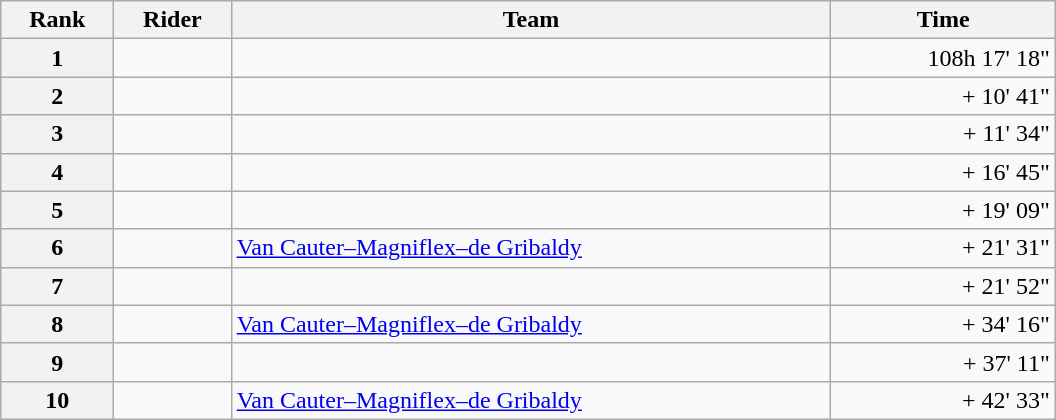<table class="wikitable" style="width:44em;margin-bottom:0;">
<tr>
<th scope="col">Rank</th>
<th scope="col">Rider</th>
<th scope="col">Team</th>
<th scope="col">Time</th>
</tr>
<tr>
<th scope="row">1</th>
<td>   </td>
<td></td>
<td style="text-align:right;">108h 17' 18"</td>
</tr>
<tr>
<th scope="row">2</th>
<td></td>
<td></td>
<td style="text-align:right;">+ 10' 41"</td>
</tr>
<tr>
<th scope="row">3</th>
<td></td>
<td></td>
<td style="text-align:right;">+ 11' 34"</td>
</tr>
<tr>
<th scope="row">4</th>
<td></td>
<td></td>
<td style="text-align:right;">+ 16' 45"</td>
</tr>
<tr>
<th scope="row">5</th>
<td></td>
<td></td>
<td style="text-align:right;">+ 19' 09"</td>
</tr>
<tr>
<th scope="row">6</th>
<td></td>
<td><a href='#'>Van Cauter–Magniflex–de Gribaldy</a></td>
<td style="text-align:right;">+ 21' 31"</td>
</tr>
<tr>
<th scope="row">7</th>
<td></td>
<td></td>
<td style="text-align:right;">+ 21' 52"</td>
</tr>
<tr>
<th scope="row">8</th>
<td></td>
<td><a href='#'>Van Cauter–Magniflex–de Gribaldy</a></td>
<td style="text-align:right;">+ 34' 16"</td>
</tr>
<tr>
<th scope="row">9</th>
<td></td>
<td></td>
<td style="text-align:right;">+ 37' 11"</td>
</tr>
<tr>
<th scope="row">10</th>
<td></td>
<td><a href='#'>Van Cauter–Magniflex–de Gribaldy</a></td>
<td style="text-align:right;">+ 42' 33"</td>
</tr>
</table>
